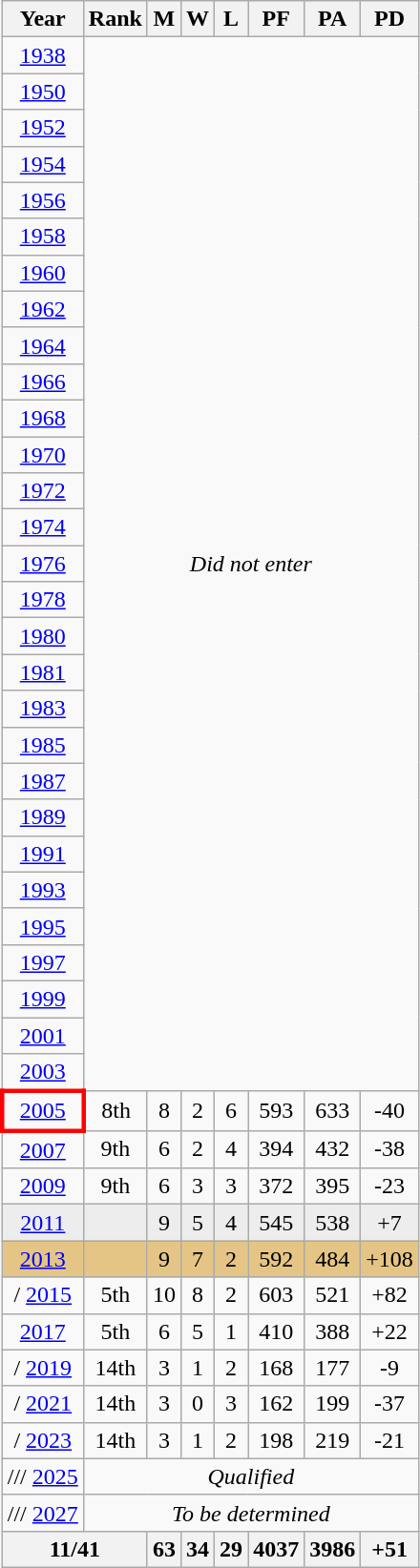<table class="wikitable" style="text-align: center;">
<tr>
<th>Year</th>
<th>Rank</th>
<th>M</th>
<th>W</th>
<th>L</th>
<th>PF</th>
<th>PA</th>
<th>PD</th>
</tr>
<tr>
<td> <a href='#'>1938</a></td>
<td rowspan= 29 colspan=7><em>Did not enter</em></td>
</tr>
<tr>
<td> <a href='#'>1950</a></td>
</tr>
<tr>
<td> <a href='#'>1952</a></td>
</tr>
<tr>
<td> <a href='#'>1954</a></td>
</tr>
<tr>
<td> <a href='#'>1956</a></td>
</tr>
<tr>
<td> <a href='#'>1958</a></td>
</tr>
<tr>
<td> <a href='#'>1960</a></td>
</tr>
<tr>
<td> <a href='#'>1962</a></td>
</tr>
<tr>
<td> <a href='#'>1964</a></td>
</tr>
<tr>
<td> <a href='#'>1966</a></td>
</tr>
<tr>
<td> <a href='#'>1968</a></td>
</tr>
<tr>
<td> <a href='#'>1970</a></td>
</tr>
<tr>
<td> <a href='#'>1972</a></td>
</tr>
<tr>
<td> <a href='#'>1974</a></td>
</tr>
<tr>
<td> <a href='#'>1976</a></td>
</tr>
<tr>
<td> <a href='#'>1978</a></td>
</tr>
<tr>
<td> <a href='#'>1980</a></td>
</tr>
<tr>
<td> <a href='#'>1981</a></td>
</tr>
<tr>
<td> <a href='#'>1983</a></td>
</tr>
<tr>
<td> <a href='#'>1985</a></td>
</tr>
<tr>
<td> <a href='#'>1987</a></td>
</tr>
<tr>
<td> <a href='#'>1989</a></td>
</tr>
<tr>
<td> <a href='#'>1991</a></td>
</tr>
<tr>
<td> <a href='#'>1993</a></td>
</tr>
<tr>
<td> <a href='#'>1995</a></td>
</tr>
<tr>
<td> <a href='#'>1997</a></td>
</tr>
<tr>
<td> <a href='#'>1999</a></td>
</tr>
<tr>
<td> <a href='#'>2001</a></td>
</tr>
<tr>
<td> <a href='#'>2003</a></td>
</tr>
<tr>
<td style="border: 3px solid red"> <a href='#'>2005</a></td>
<td>8th</td>
<td>8</td>
<td>2</td>
<td>6</td>
<td>593</td>
<td>633</td>
<td>-40</td>
</tr>
<tr>
<td> <a href='#'>2007</a></td>
<td>9th</td>
<td>6</td>
<td>2</td>
<td>4</td>
<td>394</td>
<td>432</td>
<td>-38</td>
</tr>
<tr>
<td> <a href='#'>2009</a></td>
<td>9th</td>
<td>6</td>
<td>3</td>
<td>3</td>
<td>372</td>
<td>395</td>
<td>-23</td>
</tr>
<tr bgcolor=ededed>
<td> <a href='#'>2011</a></td>
<td></td>
<td>9</td>
<td>5</td>
<td>4</td>
<td>545</td>
<td>538</td>
<td>+7</td>
</tr>
<tr bgcolor=e5c585>
<td> <a href='#'>2013</a></td>
<td></td>
<td>9</td>
<td>7</td>
<td>2</td>
<td>592</td>
<td>484</td>
<td>+108</td>
</tr>
<tr>
<td>/ <a href='#'>2015</a></td>
<td>5th</td>
<td>10</td>
<td>8</td>
<td>2</td>
<td>603</td>
<td>521</td>
<td>+82</td>
</tr>
<tr>
<td> <a href='#'>2017</a></td>
<td>5th</td>
<td>6</td>
<td>5</td>
<td>1</td>
<td>410</td>
<td>388</td>
<td>+22</td>
</tr>
<tr>
<td>/ <a href='#'>2019</a></td>
<td>14th</td>
<td>3</td>
<td>1</td>
<td>2</td>
<td>168</td>
<td>177</td>
<td>-9</td>
</tr>
<tr>
<td>/ <a href='#'>2021</a></td>
<td>14th</td>
<td>3</td>
<td>0</td>
<td>3</td>
<td>162</td>
<td>199</td>
<td>-37</td>
</tr>
<tr>
<td>/ <a href='#'>2023</a></td>
<td>14th</td>
<td>3</td>
<td>1</td>
<td>2</td>
<td>198</td>
<td>219</td>
<td>-21</td>
</tr>
<tr>
<td>/// <a href='#'>2025</a></td>
<td colspan=7 align=center><em>Qualified</em></td>
</tr>
<tr>
<td>/// <a href='#'>2027</a></td>
<td colspan=7 align=center><em>To be determined</em></td>
</tr>
<tr>
<th colspan=2>11/41</th>
<th>63</th>
<th>34</th>
<th>29</th>
<th>4037</th>
<th>3986</th>
<th>+51</th>
</tr>
</table>
